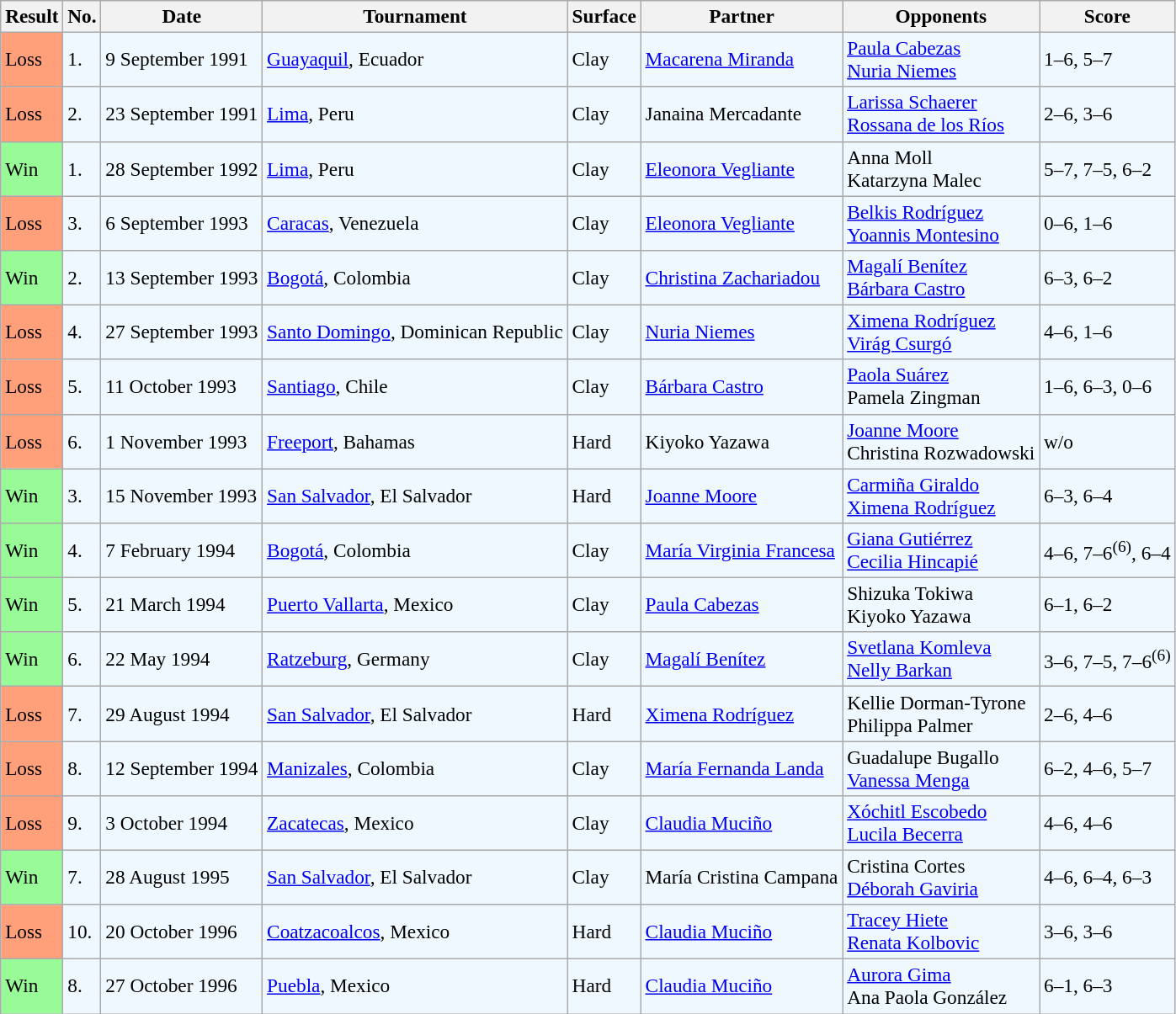<table class="sortable wikitable" style=font-size:97%>
<tr>
<th>Result</th>
<th>No.</th>
<th>Date</th>
<th>Tournament</th>
<th>Surface</th>
<th>Partner</th>
<th>Opponents</th>
<th>Score</th>
</tr>
<tr style="background:#f0f8ff;">
<td style="background:#ffa07a;">Loss</td>
<td>1.</td>
<td>9 September 1991</td>
<td><a href='#'>Guayaquil</a>, Ecuador</td>
<td>Clay</td>
<td> <a href='#'>Macarena Miranda</a></td>
<td> <a href='#'>Paula Cabezas</a> <br>  <a href='#'>Nuria Niemes</a></td>
<td>1–6, 5–7</td>
</tr>
<tr style="background:#f0f8ff;">
<td style="background:#ffa07a;">Loss</td>
<td>2.</td>
<td>23 September 1991</td>
<td><a href='#'>Lima</a>, Peru</td>
<td>Clay</td>
<td> Janaina Mercadante</td>
<td> <a href='#'>Larissa Schaerer</a> <br>  <a href='#'>Rossana de los Ríos</a></td>
<td>2–6, 3–6</td>
</tr>
<tr style="background:#f0f8ff;">
<td style="background:#98fb98;">Win</td>
<td>1.</td>
<td>28 September 1992</td>
<td><a href='#'>Lima</a>, Peru</td>
<td>Clay</td>
<td> <a href='#'>Eleonora Vegliante</a></td>
<td> Anna Moll <br>  Katarzyna Malec</td>
<td>5–7, 7–5, 6–2</td>
</tr>
<tr style="background:#f0f8ff;">
<td style="background:#ffa07a;">Loss</td>
<td>3.</td>
<td>6 September 1993</td>
<td><a href='#'>Caracas</a>, Venezuela</td>
<td>Clay</td>
<td> <a href='#'>Eleonora Vegliante</a></td>
<td> <a href='#'>Belkis Rodríguez</a> <br>  <a href='#'>Yoannis Montesino</a></td>
<td>0–6, 1–6</td>
</tr>
<tr style="background:#f0f8ff;">
<td style="background:#98fb98;">Win</td>
<td>2.</td>
<td>13 September 1993</td>
<td><a href='#'>Bogotá</a>, Colombia</td>
<td>Clay</td>
<td> <a href='#'>Christina Zachariadou</a></td>
<td> <a href='#'>Magalí Benítez</a> <br>  <a href='#'>Bárbara Castro</a></td>
<td>6–3, 6–2</td>
</tr>
<tr style="background:#f0f8ff;">
<td style="background:#ffa07a;">Loss</td>
<td>4.</td>
<td>27 September 1993</td>
<td><a href='#'>Santo Domingo</a>, Dominican Republic</td>
<td>Clay</td>
<td> <a href='#'>Nuria Niemes</a></td>
<td> <a href='#'>Ximena Rodríguez</a> <br>  <a href='#'>Virág Csurgó</a></td>
<td>4–6, 1–6</td>
</tr>
<tr style="background:#f0f8ff;">
<td style="background:#ffa07a;">Loss</td>
<td>5.</td>
<td>11 October 1993</td>
<td><a href='#'>Santiago</a>, Chile</td>
<td>Clay</td>
<td> <a href='#'>Bárbara Castro</a></td>
<td> <a href='#'>Paola Suárez</a> <br>  Pamela Zingman</td>
<td>1–6, 6–3, 0–6</td>
</tr>
<tr bgcolor="#f0f8ff">
<td style="background:#ffa07a;">Loss</td>
<td>6.</td>
<td>1 November 1993</td>
<td><a href='#'>Freeport</a>, Bahamas</td>
<td>Hard</td>
<td> Kiyoko Yazawa</td>
<td> <a href='#'>Joanne Moore</a> <br>  Christina Rozwadowski</td>
<td>w/o</td>
</tr>
<tr bgcolor="#f0f8ff">
<td style="background:#98fb98;">Win</td>
<td>3.</td>
<td>15 November 1993</td>
<td><a href='#'>San Salvador</a>, El Salvador</td>
<td>Hard</td>
<td> <a href='#'>Joanne Moore</a></td>
<td> <a href='#'>Carmiña Giraldo</a> <br>  <a href='#'>Ximena Rodríguez</a></td>
<td>6–3, 6–4</td>
</tr>
<tr style="background:#f0f8ff;">
<td style="background:#98fb98;">Win</td>
<td>4.</td>
<td>7 February 1994</td>
<td><a href='#'>Bogotá</a>, Colombia</td>
<td>Clay</td>
<td> <a href='#'>María Virginia Francesa</a></td>
<td> <a href='#'>Giana Gutiérrez</a> <br>  <a href='#'>Cecilia Hincapié</a></td>
<td>4–6, 7–6<sup>(6)</sup>, 6–4</td>
</tr>
<tr style="background:#f0f8ff;">
<td style="background:#98fb98;">Win</td>
<td>5.</td>
<td>21 March 1994</td>
<td><a href='#'>Puerto Vallarta</a>, Mexico</td>
<td>Clay</td>
<td> <a href='#'>Paula Cabezas</a></td>
<td> Shizuka Tokiwa <br>  Kiyoko Yazawa</td>
<td>6–1, 6–2</td>
</tr>
<tr style="background:#f0f8ff;">
<td style="background:#98fb98;">Win</td>
<td>6.</td>
<td>22 May 1994</td>
<td><a href='#'>Ratzeburg</a>, Germany</td>
<td>Clay</td>
<td> <a href='#'>Magalí Benítez</a></td>
<td> <a href='#'>Svetlana Komleva</a> <br>  <a href='#'>Nelly Barkan</a></td>
<td>3–6, 7–5, 7–6<sup>(6)</sup></td>
</tr>
<tr style="background:#f0f8ff;">
<td style="background:#ffa07a;">Loss</td>
<td>7.</td>
<td>29 August 1994</td>
<td><a href='#'>San Salvador</a>, El Salvador</td>
<td>Hard</td>
<td> <a href='#'>Ximena Rodríguez</a></td>
<td> Kellie Dorman-Tyrone <br>  Philippa Palmer</td>
<td>2–6, 4–6</td>
</tr>
<tr style="background:#f0f8ff;">
<td style="background:#ffa07a;">Loss</td>
<td>8.</td>
<td>12 September 1994</td>
<td><a href='#'>Manizales</a>, Colombia</td>
<td>Clay</td>
<td> <a href='#'>María Fernanda Landa</a></td>
<td> Guadalupe Bugallo <br>  <a href='#'>Vanessa Menga</a></td>
<td>6–2, 4–6, 5–7</td>
</tr>
<tr style="background:#f0f8ff;">
<td style="background:#ffa07a;">Loss</td>
<td>9.</td>
<td>3 October 1994</td>
<td><a href='#'>Zacatecas</a>, Mexico</td>
<td>Clay</td>
<td> <a href='#'>Claudia Muciño</a></td>
<td> <a href='#'>Xóchitl Escobedo</a> <br>  <a href='#'>Lucila Becerra</a></td>
<td>4–6, 4–6</td>
</tr>
<tr style="background:#f0f8ff;">
<td style="background:#98fb98;">Win</td>
<td>7.</td>
<td>28 August 1995</td>
<td><a href='#'>San Salvador</a>, El Salvador</td>
<td>Clay</td>
<td> María Cristina Campana</td>
<td> Cristina Cortes <br>  <a href='#'>Déborah Gaviria</a></td>
<td>4–6, 6–4, 6–3</td>
</tr>
<tr style="background:#f0f8ff;">
<td style="background:#ffa07a;">Loss</td>
<td>10.</td>
<td>20 October 1996</td>
<td><a href='#'>Coatzacoalcos</a>, Mexico</td>
<td>Hard</td>
<td> <a href='#'>Claudia Muciño</a></td>
<td> <a href='#'>Tracey Hiete</a> <br>  <a href='#'>Renata Kolbovic</a></td>
<td>3–6, 3–6</td>
</tr>
<tr style="background:#f0f8ff;">
<td style="background:#98fb98;">Win</td>
<td>8.</td>
<td>27 October 1996</td>
<td><a href='#'>Puebla</a>, Mexico</td>
<td>Hard</td>
<td> <a href='#'>Claudia Muciño</a></td>
<td> <a href='#'>Aurora Gima</a> <br>  Ana Paola González</td>
<td>6–1, 6–3</td>
</tr>
</table>
